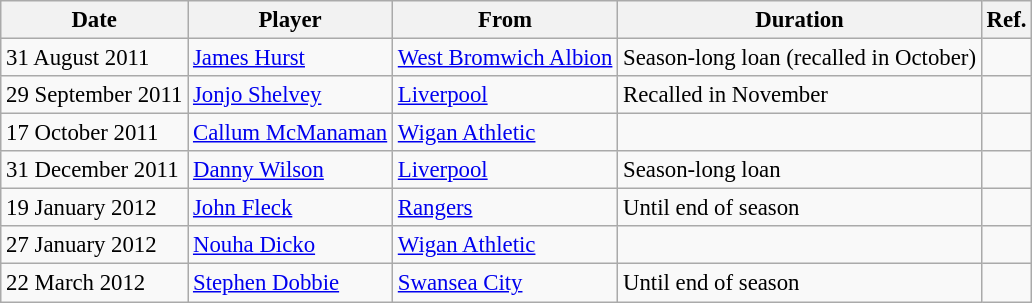<table class="wikitable" style="text-align:center; font-size:95%; text-align:left">
<tr>
<th>Date</th>
<th>Player</th>
<th>From</th>
<th>Duration</th>
<th>Ref.</th>
</tr>
<tr>
<td>31 August 2011</td>
<td><a href='#'>James Hurst</a></td>
<td><a href='#'>West Bromwich Albion</a></td>
<td>Season-long loan (recalled in October)</td>
<td></td>
</tr>
<tr>
<td>29 September 2011</td>
<td><a href='#'>Jonjo Shelvey</a></td>
<td><a href='#'>Liverpool</a></td>
<td>Recalled in November</td>
<td></td>
</tr>
<tr>
<td>17 October 2011</td>
<td><a href='#'>Callum McManaman</a></td>
<td><a href='#'>Wigan Athletic</a></td>
<td></td>
<td></td>
</tr>
<tr>
<td>31 December 2011</td>
<td><a href='#'>Danny Wilson</a></td>
<td><a href='#'>Liverpool</a></td>
<td>Season-long loan</td>
<td></td>
</tr>
<tr>
<td>19 January 2012</td>
<td><a href='#'>John Fleck</a></td>
<td><a href='#'>Rangers</a></td>
<td>Until end of season</td>
<td></td>
</tr>
<tr>
<td>27 January 2012</td>
<td><a href='#'>Nouha Dicko</a></td>
<td><a href='#'>Wigan Athletic</a></td>
<td></td>
<td></td>
</tr>
<tr>
<td>22 March 2012</td>
<td><a href='#'>Stephen Dobbie</a></td>
<td><a href='#'>Swansea City</a></td>
<td>Until end of season</td>
<td></td>
</tr>
</table>
